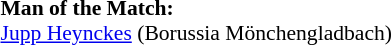<table width=100% style="font-size: 90%">
<tr>
<td><br><strong>Man of the Match:</strong>
<br> <a href='#'>Jupp Heynckes</a> (Borussia Mönchengladbach)</td>
</tr>
</table>
